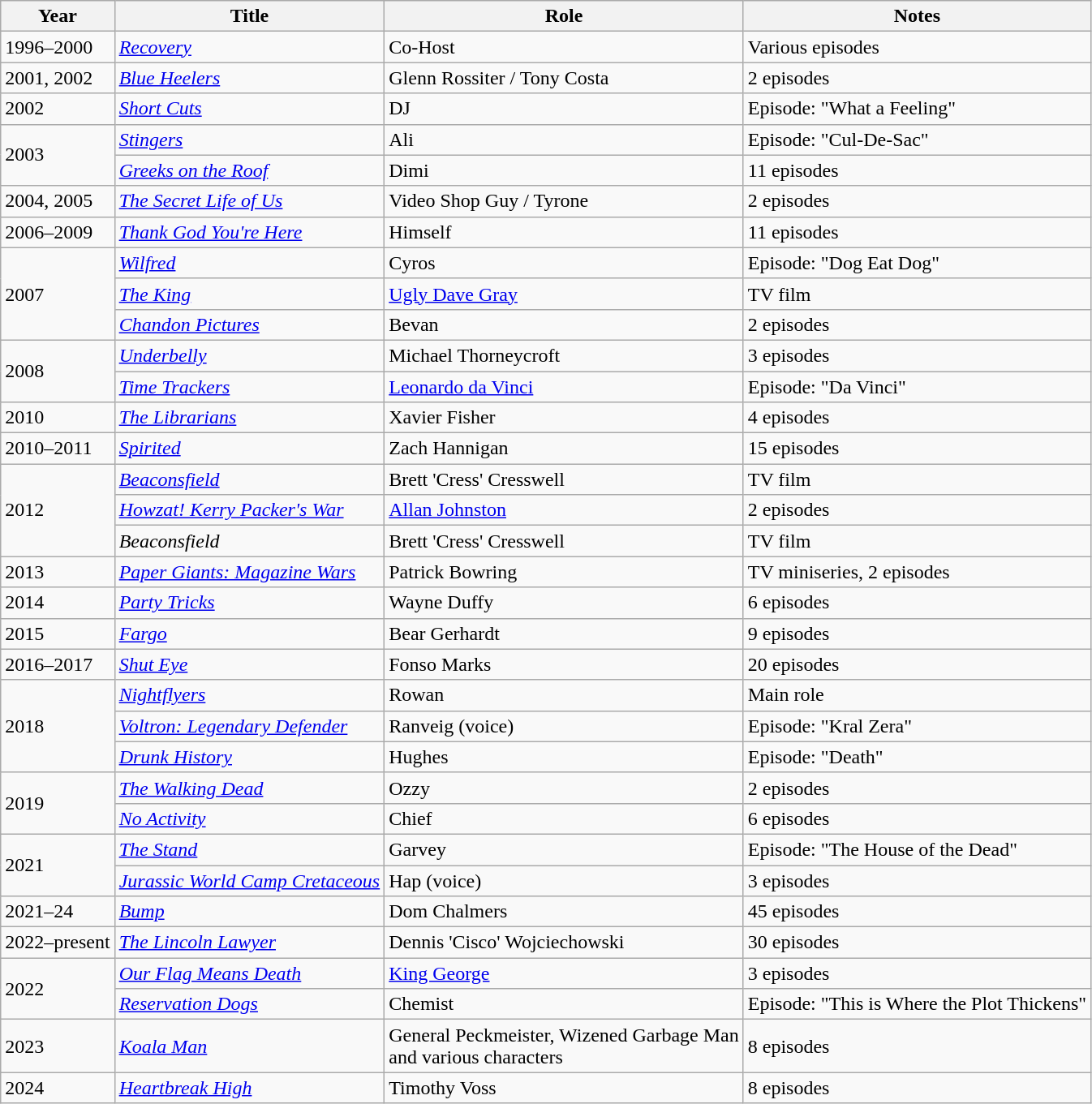<table class="wikitable sortable">
<tr>
<th>Year</th>
<th>Title</th>
<th>Role</th>
<th class="unsortable">Notes</th>
</tr>
<tr>
<td>1996–2000</td>
<td><em><a href='#'>Recovery</a></em></td>
<td>Co-Host</td>
<td>Various episodes</td>
</tr>
<tr>
<td>2001, 2002</td>
<td><em><a href='#'>Blue Heelers</a></em></td>
<td>Glenn Rossiter / Tony Costa</td>
<td>2 episodes</td>
</tr>
<tr>
<td>2002</td>
<td><em><a href='#'>Short Cuts</a></em></td>
<td>DJ</td>
<td>Episode: "What a Feeling"</td>
</tr>
<tr>
<td rowspan="2">2003</td>
<td><em><a href='#'>Stingers</a></em></td>
<td>Ali</td>
<td>Episode: "Cul-De-Sac"</td>
</tr>
<tr>
<td><em><a href='#'>Greeks on the Roof</a></em></td>
<td>Dimi</td>
<td>11 episodes</td>
</tr>
<tr>
<td>2004, 2005</td>
<td><em><a href='#'>The Secret Life of Us</a></em></td>
<td>Video Shop Guy / Tyrone</td>
<td>2 episodes</td>
</tr>
<tr>
<td>2006–2009</td>
<td><em><a href='#'>Thank God You're Here</a></em></td>
<td>Himself</td>
<td>11 episodes</td>
</tr>
<tr>
<td rowspan="3">2007</td>
<td><em><a href='#'>Wilfred</a></em></td>
<td>Cyros</td>
<td>Episode: "Dog Eat Dog"</td>
</tr>
<tr>
<td><em><a href='#'>The King</a></em></td>
<td><a href='#'>Ugly Dave Gray</a></td>
<td>TV film</td>
</tr>
<tr>
<td><em><a href='#'>Chandon Pictures</a></em></td>
<td>Bevan</td>
<td>2 episodes</td>
</tr>
<tr>
<td rowspan="2">2008</td>
<td><em><a href='#'>Underbelly</a></em></td>
<td>Michael Thorneycroft</td>
<td>3 episodes</td>
</tr>
<tr>
<td><em><a href='#'>Time Trackers</a></em></td>
<td><a href='#'>Leonardo da Vinci</a></td>
<td>Episode: "Da Vinci"</td>
</tr>
<tr>
<td>2010</td>
<td><em><a href='#'>The Librarians</a></em></td>
<td>Xavier Fisher</td>
<td>4 episodes</td>
</tr>
<tr>
<td>2010–2011</td>
<td><em><a href='#'>Spirited</a></em></td>
<td>Zach Hannigan</td>
<td>15 episodes</td>
</tr>
<tr>
<td rowspan="3">2012</td>
<td><em><a href='#'>Beaconsfield</a></em></td>
<td>Brett 'Cress' Cresswell</td>
<td>TV film</td>
</tr>
<tr>
<td><em><a href='#'>Howzat! Kerry Packer's War</a></em></td>
<td><a href='#'>Allan Johnston</a></td>
<td>2 episodes</td>
</tr>
<tr>
<td><em>Beaconsfield</em></td>
<td>Brett 'Cress' Cresswell</td>
<td>TV film</td>
</tr>
<tr>
<td>2013</td>
<td><em><a href='#'>Paper Giants: Magazine Wars</a></em></td>
<td>Patrick Bowring</td>
<td>TV miniseries, 2 episodes</td>
</tr>
<tr>
<td>2014</td>
<td><em><a href='#'>Party Tricks</a></em></td>
<td>Wayne Duffy</td>
<td>6 episodes</td>
</tr>
<tr>
<td>2015</td>
<td><em><a href='#'>Fargo</a></em></td>
<td>Bear Gerhardt</td>
<td>9 episodes</td>
</tr>
<tr>
<td>2016–2017</td>
<td><em><a href='#'>Shut Eye</a></em></td>
<td>Fonso Marks</td>
<td>20 episodes</td>
</tr>
<tr>
<td rowspan="3">2018</td>
<td><em><a href='#'>Nightflyers</a></em></td>
<td>Rowan</td>
<td>Main role</td>
</tr>
<tr>
<td><em><a href='#'>Voltron: Legendary Defender</a></em></td>
<td>Ranveig (voice)</td>
<td>Episode: "Kral Zera"</td>
</tr>
<tr>
<td><em><a href='#'>Drunk History</a></em></td>
<td>Hughes</td>
<td>Episode: "Death"</td>
</tr>
<tr>
<td rowspan="2">2019</td>
<td><em><a href='#'>The Walking Dead</a></em></td>
<td>Ozzy</td>
<td>2 episodes</td>
</tr>
<tr>
<td><em><a href='#'>No Activity</a></em></td>
<td>Chief</td>
<td>6 episodes</td>
</tr>
<tr>
<td rowspan="2">2021</td>
<td><em><a href='#'>The Stand</a></em></td>
<td>Garvey</td>
<td>Episode: "The House of the Dead"</td>
</tr>
<tr>
<td><em><a href='#'>Jurassic World Camp Cretaceous</a></em></td>
<td>Hap (voice)</td>
<td>3 episodes</td>
</tr>
<tr>
<td>2021–24</td>
<td><em><a href='#'>Bump</a></em></td>
<td>Dom Chalmers</td>
<td>45 episodes</td>
</tr>
<tr>
<td>2022–present</td>
<td><em><a href='#'>The Lincoln Lawyer</a></em></td>
<td>Dennis 'Cisco' Wojciechowski</td>
<td>30 episodes</td>
</tr>
<tr>
<td rowspan="2">2022</td>
<td><em><a href='#'>Our Flag Means Death</a></em></td>
<td><a href='#'>King George</a></td>
<td>3 episodes</td>
</tr>
<tr>
<td><em><a href='#'>Reservation Dogs</a></em></td>
<td>Chemist</td>
<td>Episode: "This is Where the Plot Thickens"</td>
</tr>
<tr>
<td>2023</td>
<td><em><a href='#'>Koala Man</a></em></td>
<td>General Peckmeister, Wizened Garbage Man<br> and various characters</td>
<td>8 episodes</td>
</tr>
<tr>
<td>2024</td>
<td><em><a href='#'>Heartbreak High</a></em></td>
<td>Timothy Voss</td>
<td>8 episodes</td>
</tr>
</table>
